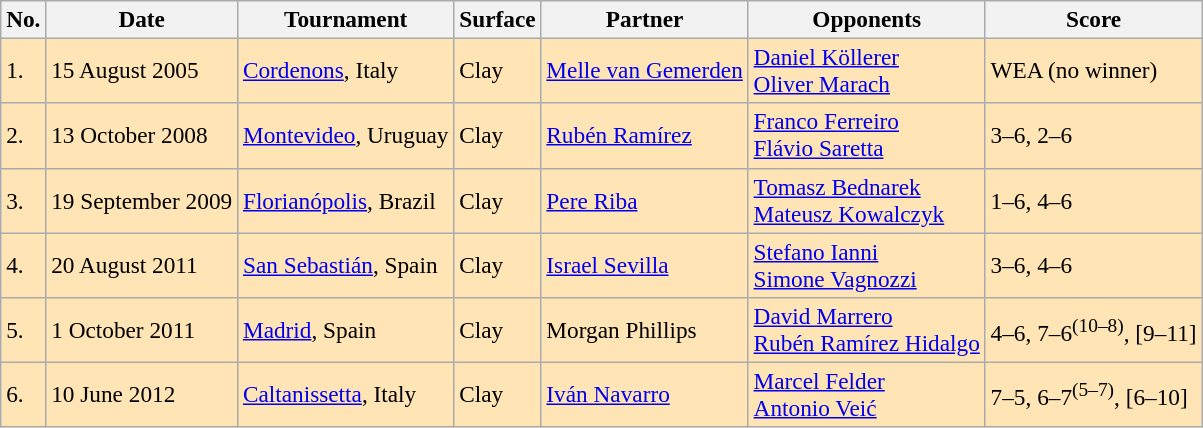<table class=wikitable style=font-size:97%>
<tr>
<th>No.</th>
<th>Date</th>
<th>Tournament</th>
<th>Surface</th>
<th>Partner</th>
<th>Opponents</th>
<th>Score</th>
</tr>
<tr bgcolor=moccasin>
<td>1.</td>
<td>15 August 2005</td>
<td><a href='#'>Cordenons</a>, Italy</td>
<td>Clay</td>
<td> <a href='#'>Melle van Gemerden</a></td>
<td> <a href='#'>Daniel Köllerer</a><br> <a href='#'>Oliver Marach</a></td>
<td>WEA (no winner)</td>
</tr>
<tr bgcolor=moccasin>
<td>2.</td>
<td>13 October 2008</td>
<td><a href='#'>Montevideo</a>, Uruguay</td>
<td>Clay</td>
<td> <a href='#'>Rubén Ramírez</a></td>
<td> <a href='#'>Franco Ferreiro</a><br> <a href='#'>Flávio Saretta</a></td>
<td>3–6, 2–6</td>
</tr>
<tr bgcolor=moccasin>
<td>3.</td>
<td>19 September 2009</td>
<td><a href='#'>Florianópolis</a>, Brazil</td>
<td>Clay</td>
<td> <a href='#'>Pere Riba</a></td>
<td> <a href='#'>Tomasz Bednarek</a><br> <a href='#'>Mateusz Kowalczyk</a></td>
<td>1–6, 4–6</td>
</tr>
<tr bgcolor=moccasin>
<td>4.</td>
<td>20 August 2011</td>
<td><a href='#'>San Sebastián</a>, Spain</td>
<td>Clay</td>
<td> <a href='#'>Israel Sevilla</a></td>
<td> <a href='#'>Stefano Ianni</a><br> <a href='#'>Simone Vagnozzi</a></td>
<td>3–6, 4–6</td>
</tr>
<tr bgcolor=moccasin>
<td>5.</td>
<td>1 October 2011</td>
<td><a href='#'>Madrid</a>, Spain</td>
<td>Clay</td>
<td> Morgan Phillips</td>
<td> <a href='#'>David Marrero</a><br> <a href='#'>Rubén Ramírez Hidalgo</a></td>
<td>4–6, 7–6<sup>(10–8)</sup>, [9–11]</td>
</tr>
<tr bgcolor=moccasin>
<td>6.</td>
<td>10 June 2012</td>
<td><a href='#'>Caltanissetta</a>, Italy</td>
<td>Clay</td>
<td> <a href='#'>Iván Navarro</a></td>
<td> <a href='#'>Marcel Felder</a><br> <a href='#'>Antonio Veić</a></td>
<td>7–5, 6–7<sup>(5–7)</sup>, [6–10]</td>
</tr>
</table>
